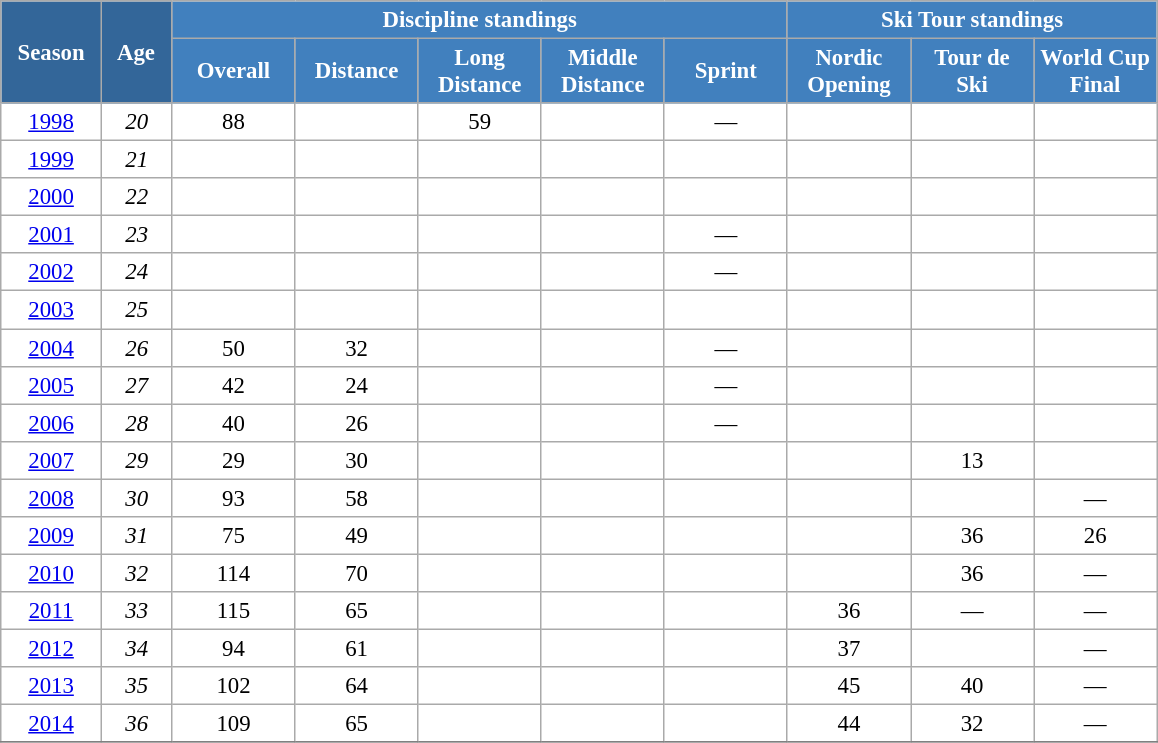<table class="wikitable" style="font-size:95%; text-align:center; border:grey solid 1px; border-collapse:collapse; background:#ffffff;">
<tr>
<th style="background-color:#369; color:white; width:60px;" rowspan="2"> Season </th>
<th style="background-color:#369; color:white; width:40px;" rowspan="2"> Age </th>
<th style="background-color:#4180be; color:white;" colspan="5">Discipline standings</th>
<th style="background-color:#4180be; color:white;" colspan="3">Ski Tour standings</th>
</tr>
<tr>
<th style="background-color:#4180be; color:white; width:75px;">Overall</th>
<th style="background-color:#4180be; color:white; width:75px;">Distance</th>
<th style="background-color:#4180be; color:white; width:75px;">Long Distance</th>
<th style="background-color:#4180be; color:white; width:75px;">Middle Distance</th>
<th style="background-color:#4180be; color:white; width:75px;">Sprint</th>
<th style="background-color:#4180be; color:white; width:75px;">Nordic<br>Opening</th>
<th style="background-color:#4180be; color:white; width:75px;">Tour de<br>Ski</th>
<th style="background-color:#4180be; color:white; width:75px;">World Cup<br>Final</th>
</tr>
<tr>
<td><a href='#'>1998</a></td>
<td><em>20</em></td>
<td>88</td>
<td></td>
<td>59</td>
<td></td>
<td>—</td>
<td></td>
<td></td>
<td></td>
</tr>
<tr>
<td><a href='#'>1999</a></td>
<td><em>21</em></td>
<td></td>
<td></td>
<td></td>
<td></td>
<td></td>
<td></td>
<td></td>
<td></td>
</tr>
<tr>
<td><a href='#'>2000</a></td>
<td><em>22</em></td>
<td></td>
<td></td>
<td></td>
<td></td>
<td></td>
<td></td>
<td></td>
<td></td>
</tr>
<tr>
<td><a href='#'>2001</a></td>
<td><em>23</em></td>
<td></td>
<td></td>
<td></td>
<td></td>
<td>—</td>
<td></td>
<td></td>
<td></td>
</tr>
<tr>
<td><a href='#'>2002</a></td>
<td><em>24</em></td>
<td></td>
<td></td>
<td></td>
<td></td>
<td>—</td>
<td></td>
<td></td>
<td></td>
</tr>
<tr>
<td><a href='#'>2003</a></td>
<td><em>25</em></td>
<td></td>
<td></td>
<td></td>
<td></td>
<td></td>
<td></td>
<td></td>
<td></td>
</tr>
<tr>
<td><a href='#'>2004</a></td>
<td><em>26</em></td>
<td>50</td>
<td>32</td>
<td></td>
<td></td>
<td>—</td>
<td></td>
<td></td>
<td></td>
</tr>
<tr>
<td><a href='#'>2005</a></td>
<td><em>27</em></td>
<td>42</td>
<td>24</td>
<td></td>
<td></td>
<td>—</td>
<td></td>
<td></td>
<td></td>
</tr>
<tr>
<td><a href='#'>2006</a></td>
<td><em>28</em></td>
<td>40</td>
<td>26</td>
<td></td>
<td></td>
<td>—</td>
<td></td>
<td></td>
<td></td>
</tr>
<tr>
<td><a href='#'>2007</a></td>
<td><em>29</em></td>
<td>29</td>
<td>30</td>
<td></td>
<td></td>
<td></td>
<td></td>
<td>13</td>
<td></td>
</tr>
<tr>
<td><a href='#'>2008</a></td>
<td><em>30</em></td>
<td>93</td>
<td>58</td>
<td></td>
<td></td>
<td></td>
<td></td>
<td></td>
<td>—</td>
</tr>
<tr>
<td><a href='#'>2009</a></td>
<td><em>31</em></td>
<td>75</td>
<td>49</td>
<td></td>
<td></td>
<td></td>
<td></td>
<td>36</td>
<td>26</td>
</tr>
<tr>
<td><a href='#'>2010</a></td>
<td><em>32</em></td>
<td>114</td>
<td>70</td>
<td></td>
<td></td>
<td></td>
<td></td>
<td>36</td>
<td>—</td>
</tr>
<tr>
<td><a href='#'>2011</a></td>
<td><em>33</em></td>
<td>115</td>
<td>65</td>
<td></td>
<td></td>
<td></td>
<td>36</td>
<td>—</td>
<td>—</td>
</tr>
<tr>
<td><a href='#'>2012</a></td>
<td><em>34</em></td>
<td>94</td>
<td>61</td>
<td></td>
<td></td>
<td></td>
<td>37</td>
<td></td>
<td>—</td>
</tr>
<tr>
<td><a href='#'>2013</a></td>
<td><em>35</em></td>
<td>102</td>
<td>64</td>
<td></td>
<td></td>
<td></td>
<td>45</td>
<td>40</td>
<td>—</td>
</tr>
<tr>
<td><a href='#'>2014</a></td>
<td><em>36</em></td>
<td>109</td>
<td>65</td>
<td></td>
<td></td>
<td></td>
<td>44</td>
<td>32</td>
<td>—</td>
</tr>
<tr>
</tr>
</table>
